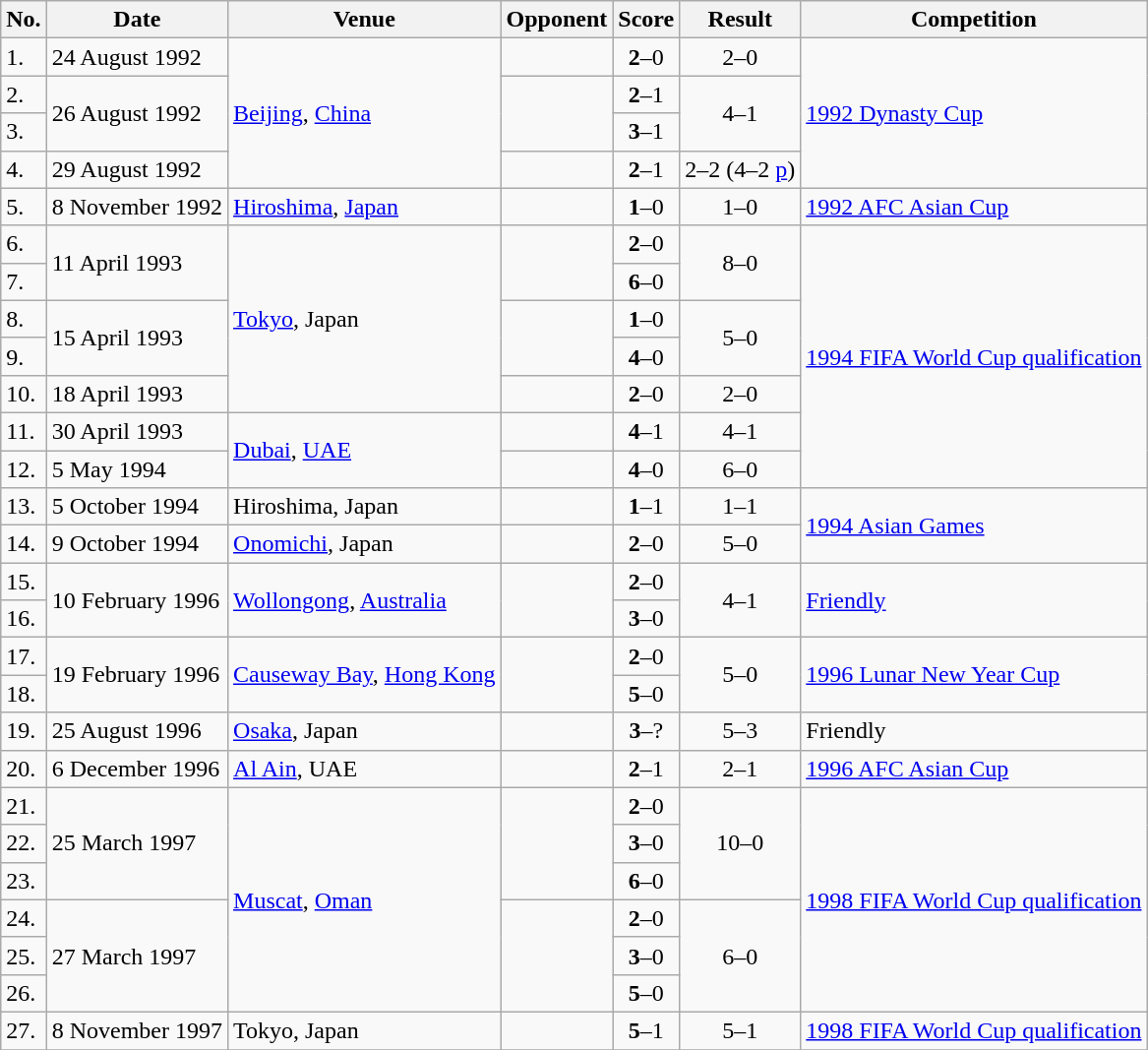<table class="wikitable">
<tr>
<th>No.</th>
<th>Date</th>
<th>Venue</th>
<th>Opponent</th>
<th>Score</th>
<th>Result</th>
<th>Competition</th>
</tr>
<tr>
<td>1.</td>
<td>24 August 1992</td>
<td rowspan=4><a href='#'>Beijing</a>, <a href='#'>China</a></td>
<td></td>
<td align=center><strong>2</strong>–0</td>
<td align=center>2–0</td>
<td rowspan=4><a href='#'>1992 Dynasty Cup</a></td>
</tr>
<tr>
<td>2.</td>
<td rowspan=2>26 August 1992</td>
<td rowspan=2></td>
<td align=center><strong>2</strong>–1</td>
<td rowspan=2 align=center>4–1</td>
</tr>
<tr>
<td>3.</td>
<td align=center><strong>3</strong>–1</td>
</tr>
<tr>
<td>4.</td>
<td>29 August 1992</td>
<td></td>
<td align=center><strong>2</strong>–1</td>
<td align=center>2–2  (4–2 <a href='#'>p</a>)</td>
</tr>
<tr>
<td>5.</td>
<td>8 November 1992</td>
<td><a href='#'>Hiroshima</a>, <a href='#'>Japan</a></td>
<td></td>
<td align=center><strong>1</strong>–0</td>
<td align=center>1–0</td>
<td><a href='#'>1992 AFC Asian Cup</a></td>
</tr>
<tr>
<td>6.</td>
<td rowspan=2>11 April 1993</td>
<td rowspan=5><a href='#'>Tokyo</a>, Japan</td>
<td rowspan=2></td>
<td align=center><strong>2</strong>–0</td>
<td rowspan=2 align=center>8–0</td>
<td rowspan=7><a href='#'>1994 FIFA World Cup qualification</a></td>
</tr>
<tr>
<td>7.</td>
<td align=center><strong>6</strong>–0</td>
</tr>
<tr>
<td>8.</td>
<td rowspan=2>15 April 1993</td>
<td rowspan=2></td>
<td align=center><strong>1</strong>–0</td>
<td rowspan=2 align=center>5–0</td>
</tr>
<tr>
<td>9.</td>
<td align=center><strong>4</strong>–0</td>
</tr>
<tr>
<td>10.</td>
<td>18 April 1993</td>
<td></td>
<td align=center><strong>2</strong>–0</td>
<td align=center>2–0</td>
</tr>
<tr>
<td>11.</td>
<td>30 April 1993</td>
<td rowspan=2><a href='#'>Dubai</a>, <a href='#'>UAE</a></td>
<td></td>
<td align=center><strong>4</strong>–1</td>
<td align=center>4–1</td>
</tr>
<tr>
<td>12.</td>
<td>5 May 1994</td>
<td></td>
<td align=center><strong>4</strong>–0</td>
<td align=center>6–0</td>
</tr>
<tr>
<td>13.</td>
<td>5 October 1994</td>
<td>Hiroshima, Japan</td>
<td></td>
<td align=center><strong>1</strong>–1</td>
<td align=center>1–1</td>
<td rowspan=2><a href='#'>1994 Asian Games</a></td>
</tr>
<tr>
<td>14.</td>
<td>9 October 1994</td>
<td><a href='#'>Onomichi</a>, Japan</td>
<td></td>
<td align=center><strong>2</strong>–0</td>
<td align=center>5–0</td>
</tr>
<tr>
<td>15.</td>
<td rowspan=2>10 February 1996</td>
<td rowspan=2><a href='#'>Wollongong</a>, <a href='#'>Australia</a></td>
<td rowspan=2></td>
<td align=center><strong>2</strong>–0</td>
<td rowspan=2 align=center>4–1</td>
<td rowspan=2><a href='#'>Friendly</a></td>
</tr>
<tr>
<td>16.</td>
<td align=center><strong>3</strong>–0</td>
</tr>
<tr>
<td>17.</td>
<td rowspan=2>19 February 1996</td>
<td rowspan=2><a href='#'>Causeway Bay</a>, <a href='#'>Hong Kong</a></td>
<td rowspan=2></td>
<td align=center><strong>2</strong>–0</td>
<td rowspan=2 align=center>5–0</td>
<td rowspan=2><a href='#'>1996 Lunar New Year Cup</a></td>
</tr>
<tr>
<td>18.</td>
<td align=center><strong>5</strong>–0</td>
</tr>
<tr>
<td>19.</td>
<td>25 August 1996</td>
<td><a href='#'>Osaka</a>, Japan</td>
<td></td>
<td align=center><strong>3</strong>–?</td>
<td align=center>5–3</td>
<td>Friendly</td>
</tr>
<tr>
<td>20.</td>
<td>6 December 1996</td>
<td><a href='#'>Al Ain</a>, UAE</td>
<td></td>
<td align=center><strong>2</strong>–1</td>
<td align=center>2–1</td>
<td><a href='#'>1996 AFC Asian Cup</a></td>
</tr>
<tr>
<td>21.</td>
<td rowspan=3>25 March 1997</td>
<td rowspan=6><a href='#'>Muscat</a>, <a href='#'>Oman</a></td>
<td rowspan=3></td>
<td align=center><strong>2</strong>–0</td>
<td rowspan=3 align=center>10–0</td>
<td rowspan=6><a href='#'>1998 FIFA World Cup qualification</a></td>
</tr>
<tr>
<td>22.</td>
<td align=center><strong>3</strong>–0</td>
</tr>
<tr>
<td>23.</td>
<td align=center><strong>6</strong>–0</td>
</tr>
<tr>
<td>24.</td>
<td rowspan=3>27 March 1997</td>
<td rowspan=3></td>
<td align=center><strong>2</strong>–0</td>
<td rowspan=3 align=center>6–0</td>
</tr>
<tr>
<td>25.</td>
<td align=center><strong>3</strong>–0</td>
</tr>
<tr>
<td>26.</td>
<td align=center><strong>5</strong>–0</td>
</tr>
<tr>
<td>27.</td>
<td>8 November 1997</td>
<td>Tokyo, Japan</td>
<td></td>
<td align=center><strong>5</strong>–1</td>
<td align=center>5–1</td>
<td><a href='#'>1998 FIFA World Cup qualification</a></td>
</tr>
<tr>
</tr>
</table>
